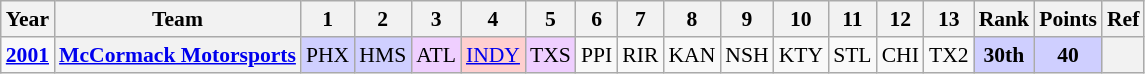<table class="wikitable" style="text-align:center; font-size:90%">
<tr>
<th>Year</th>
<th>Team</th>
<th>1</th>
<th>2</th>
<th>3</th>
<th>4</th>
<th>5</th>
<th>6</th>
<th>7</th>
<th>8</th>
<th>9</th>
<th>10</th>
<th>11</th>
<th>12</th>
<th>13</th>
<th>Rank</th>
<th>Points</th>
<th>Ref</th>
</tr>
<tr>
<td><strong><a href='#'>2001</a></strong></td>
<th><a href='#'>McCormack Motorsports</a></th>
<td style="background:#CFCFFF;">PHX<br></td>
<td style="background:#CFCFFF;">HMS<br></td>
<td style="background:#EFCFFF;">ATL<br></td>
<td style="background:#FFCFCF;"><a href='#'>INDY</a><br></td>
<td style="background:#EFCFFF;">TXS<br></td>
<td>PPI</td>
<td>RIR</td>
<td>KAN</td>
<td>NSH</td>
<td>KTY</td>
<td>STL</td>
<td>CHI</td>
<td>TX2</td>
<td style="background:#CFCFFF;"><strong>30th</strong></td>
<td style="background:#CFCFFF;"><strong>40</strong></td>
<th></th>
</tr>
</table>
